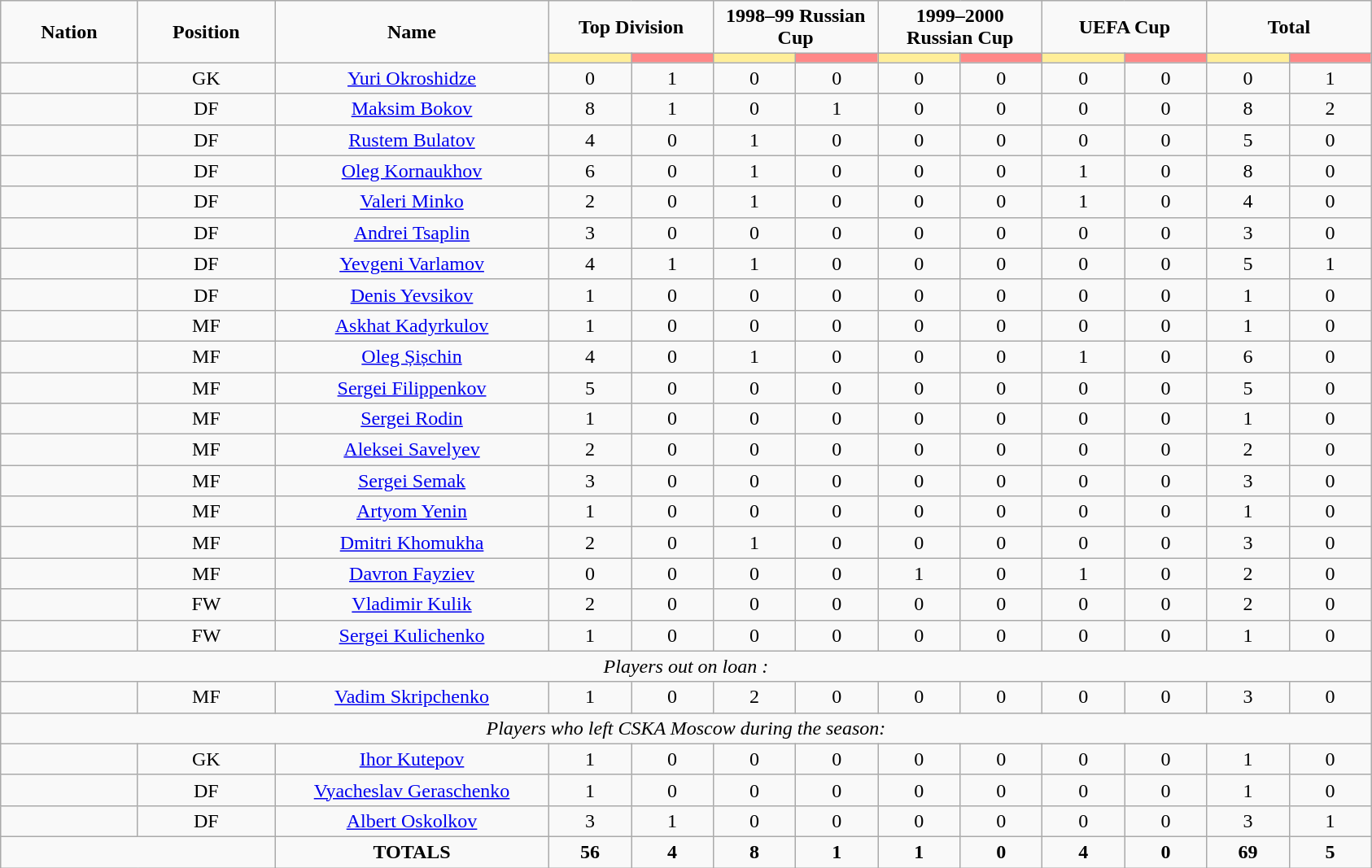<table class="wikitable" style="font-size: 100%; text-align: center;">
<tr>
<td rowspan="2" width="10%" align="center"><strong>Nation</strong></td>
<td rowspan="2" width="10%" align="center"><strong>Position</strong></td>
<td rowspan="2" width="20%" align="center"><strong>Name</strong></td>
<td colspan="2" align="center"><strong>Top Division</strong></td>
<td colspan="2" align="center"><strong>1998–99 Russian Cup</strong></td>
<td colspan="2" align="center"><strong>1999–2000 Russian Cup</strong></td>
<td colspan="2" align="center"><strong>UEFA Cup</strong></td>
<td colspan="2" align="center"><strong>Total</strong></td>
</tr>
<tr>
<th width=60 style="background: #FFEE99"></th>
<th width=60 style="background: #FF8888"></th>
<th width=60 style="background: #FFEE99"></th>
<th width=60 style="background: #FF8888"></th>
<th width=60 style="background: #FFEE99"></th>
<th width=60 style="background: #FF8888"></th>
<th width=60 style="background: #FFEE99"></th>
<th width=60 style="background: #FF8888"></th>
<th width=60 style="background: #FFEE99"></th>
<th width=60 style="background: #FF8888"></th>
</tr>
<tr>
<td></td>
<td>GK</td>
<td><a href='#'>Yuri Okroshidze</a></td>
<td>0</td>
<td>1</td>
<td>0</td>
<td>0</td>
<td>0</td>
<td>0</td>
<td>0</td>
<td>0</td>
<td>0</td>
<td>1</td>
</tr>
<tr>
<td></td>
<td>DF</td>
<td><a href='#'>Maksim Bokov</a></td>
<td>8</td>
<td>1</td>
<td>0</td>
<td>1</td>
<td>0</td>
<td>0</td>
<td>0</td>
<td>0</td>
<td>8</td>
<td>2</td>
</tr>
<tr>
<td></td>
<td>DF</td>
<td><a href='#'>Rustem Bulatov</a></td>
<td>4</td>
<td>0</td>
<td>1</td>
<td>0</td>
<td>0</td>
<td>0</td>
<td>0</td>
<td>0</td>
<td>5</td>
<td>0</td>
</tr>
<tr>
<td></td>
<td>DF</td>
<td><a href='#'>Oleg Kornaukhov</a></td>
<td>6</td>
<td>0</td>
<td>1</td>
<td>0</td>
<td>0</td>
<td>0</td>
<td>1</td>
<td>0</td>
<td>8</td>
<td>0</td>
</tr>
<tr>
<td></td>
<td>DF</td>
<td><a href='#'>Valeri Minko</a></td>
<td>2</td>
<td>0</td>
<td>1</td>
<td>0</td>
<td>0</td>
<td>0</td>
<td>1</td>
<td>0</td>
<td>4</td>
<td>0</td>
</tr>
<tr>
<td></td>
<td>DF</td>
<td><a href='#'>Andrei Tsaplin</a></td>
<td>3</td>
<td>0</td>
<td>0</td>
<td>0</td>
<td>0</td>
<td>0</td>
<td>0</td>
<td>0</td>
<td>3</td>
<td>0</td>
</tr>
<tr>
<td></td>
<td>DF</td>
<td><a href='#'>Yevgeni Varlamov</a></td>
<td>4</td>
<td>1</td>
<td>1</td>
<td>0</td>
<td>0</td>
<td>0</td>
<td>0</td>
<td>0</td>
<td>5</td>
<td>1</td>
</tr>
<tr>
<td></td>
<td>DF</td>
<td><a href='#'>Denis Yevsikov</a></td>
<td>1</td>
<td>0</td>
<td>0</td>
<td>0</td>
<td>0</td>
<td>0</td>
<td>0</td>
<td>0</td>
<td>1</td>
<td>0</td>
</tr>
<tr>
<td></td>
<td>MF</td>
<td><a href='#'>Askhat Kadyrkulov</a></td>
<td>1</td>
<td>0</td>
<td>0</td>
<td>0</td>
<td>0</td>
<td>0</td>
<td>0</td>
<td>0</td>
<td>1</td>
<td>0</td>
</tr>
<tr>
<td></td>
<td>MF</td>
<td><a href='#'>Oleg Șișchin</a></td>
<td>4</td>
<td>0</td>
<td>1</td>
<td>0</td>
<td>0</td>
<td>0</td>
<td>1</td>
<td>0</td>
<td>6</td>
<td>0</td>
</tr>
<tr>
<td></td>
<td>MF</td>
<td><a href='#'>Sergei Filippenkov</a></td>
<td>5</td>
<td>0</td>
<td>0</td>
<td>0</td>
<td>0</td>
<td>0</td>
<td>0</td>
<td>0</td>
<td>5</td>
<td>0</td>
</tr>
<tr>
<td></td>
<td>MF</td>
<td><a href='#'>Sergei Rodin</a></td>
<td>1</td>
<td>0</td>
<td>0</td>
<td>0</td>
<td>0</td>
<td>0</td>
<td>0</td>
<td>0</td>
<td>1</td>
<td>0</td>
</tr>
<tr>
<td></td>
<td>MF</td>
<td><a href='#'>Aleksei Savelyev</a></td>
<td>2</td>
<td>0</td>
<td>0</td>
<td>0</td>
<td>0</td>
<td>0</td>
<td>0</td>
<td>0</td>
<td>2</td>
<td>0</td>
</tr>
<tr>
<td></td>
<td>MF</td>
<td><a href='#'>Sergei Semak</a></td>
<td>3</td>
<td>0</td>
<td>0</td>
<td>0</td>
<td>0</td>
<td>0</td>
<td>0</td>
<td>0</td>
<td>3</td>
<td>0</td>
</tr>
<tr>
<td></td>
<td>MF</td>
<td><a href='#'>Artyom Yenin</a></td>
<td>1</td>
<td>0</td>
<td>0</td>
<td>0</td>
<td>0</td>
<td>0</td>
<td>0</td>
<td>0</td>
<td>1</td>
<td>0</td>
</tr>
<tr>
<td></td>
<td>MF</td>
<td><a href='#'>Dmitri Khomukha</a></td>
<td>2</td>
<td>0</td>
<td>1</td>
<td>0</td>
<td>0</td>
<td>0</td>
<td>0</td>
<td>0</td>
<td>3</td>
<td>0</td>
</tr>
<tr>
<td></td>
<td>MF</td>
<td><a href='#'>Davron Fayziev</a></td>
<td>0</td>
<td>0</td>
<td>0</td>
<td>0</td>
<td>1</td>
<td>0</td>
<td>1</td>
<td>0</td>
<td>2</td>
<td>0</td>
</tr>
<tr>
<td></td>
<td>FW</td>
<td><a href='#'>Vladimir Kulik</a></td>
<td>2</td>
<td>0</td>
<td>0</td>
<td>0</td>
<td>0</td>
<td>0</td>
<td>0</td>
<td>0</td>
<td>2</td>
<td>0</td>
</tr>
<tr>
<td></td>
<td>FW</td>
<td><a href='#'>Sergei Kulichenko</a></td>
<td>1</td>
<td>0</td>
<td>0</td>
<td>0</td>
<td>0</td>
<td>0</td>
<td>0</td>
<td>0</td>
<td>1</td>
<td>0</td>
</tr>
<tr>
<td colspan="14"><em>Players out on loan :</em></td>
</tr>
<tr>
<td></td>
<td>MF</td>
<td><a href='#'>Vadim Skripchenko</a></td>
<td>1</td>
<td>0</td>
<td>2</td>
<td>0</td>
<td>0</td>
<td>0</td>
<td>0</td>
<td>0</td>
<td>3</td>
<td>0</td>
</tr>
<tr>
<td colspan="14"><em>Players who left CSKA Moscow during the season:</em></td>
</tr>
<tr>
<td></td>
<td>GK</td>
<td><a href='#'>Ihor Kutepov</a></td>
<td>1</td>
<td>0</td>
<td>0</td>
<td>0</td>
<td>0</td>
<td>0</td>
<td>0</td>
<td>0</td>
<td>1</td>
<td>0</td>
</tr>
<tr>
<td></td>
<td>DF</td>
<td><a href='#'>Vyacheslav Geraschenko</a></td>
<td>1</td>
<td>0</td>
<td>0</td>
<td>0</td>
<td>0</td>
<td>0</td>
<td>0</td>
<td>0</td>
<td>1</td>
<td>0</td>
</tr>
<tr>
<td></td>
<td>DF</td>
<td><a href='#'>Albert Oskolkov</a></td>
<td>3</td>
<td>1</td>
<td>0</td>
<td>0</td>
<td>0</td>
<td>0</td>
<td>0</td>
<td>0</td>
<td>3</td>
<td>1</td>
</tr>
<tr>
<td colspan="2"></td>
<td><strong>TOTALS</strong></td>
<td><strong>56</strong></td>
<td><strong>4</strong></td>
<td><strong>8</strong></td>
<td><strong>1</strong></td>
<td><strong>1</strong></td>
<td><strong>0</strong></td>
<td><strong>4</strong></td>
<td><strong>0</strong></td>
<td><strong>69</strong></td>
<td><strong>5</strong></td>
</tr>
</table>
